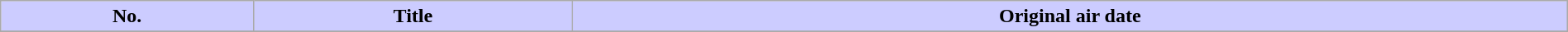<table class="wikitable plainrowheaders" style="width:100%">
<tr>
<th style="background: #ccccff;">No.</th>
<th style="background: #ccccff;">Title</th>
<th style="background: #ccccff;">Original air date</th>
</tr>
<tr>
</tr>
</table>
